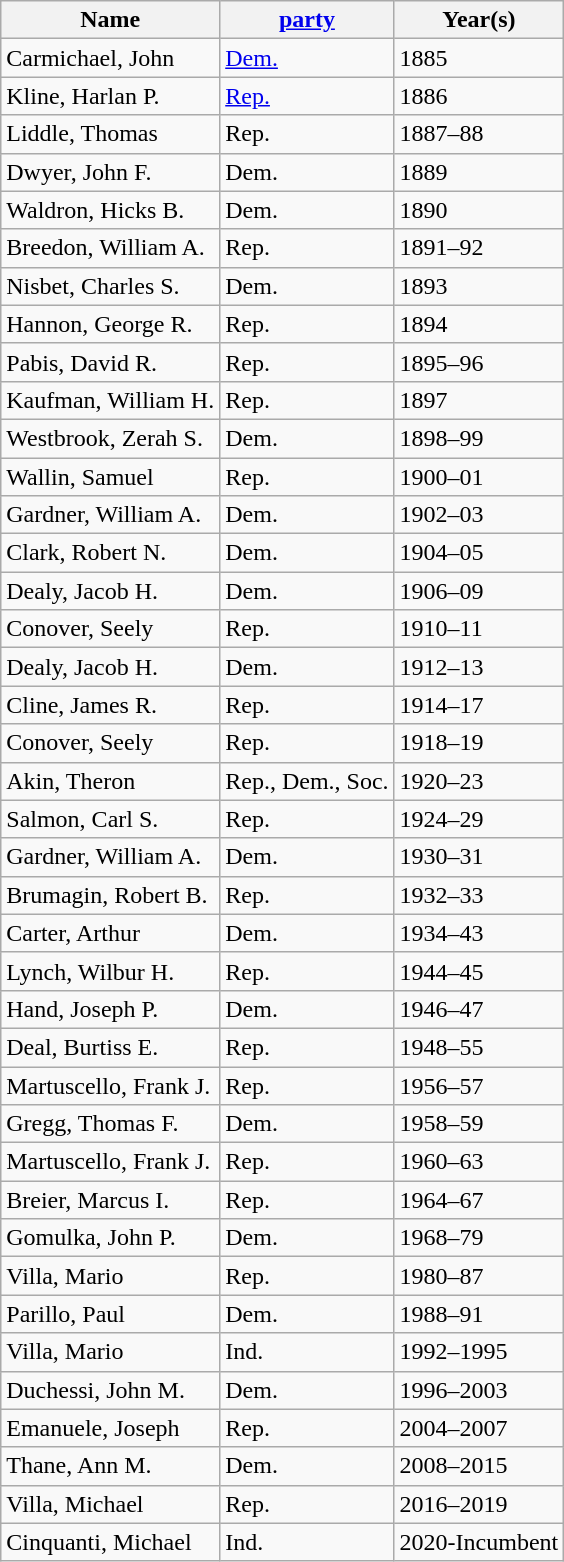<table class="wikitable sortable">
<tr>
<th>Name</th>
<th><a href='#'>party</a></th>
<th>Year(s)</th>
</tr>
<tr>
<td>Carmichael, John</td>
<td><a href='#'>Dem.</a></td>
<td>1885</td>
</tr>
<tr>
<td>Kline, Harlan P.</td>
<td><a href='#'>Rep.</a></td>
<td>1886</td>
</tr>
<tr>
<td>Liddle, Thomas</td>
<td>Rep.</td>
<td>1887–88</td>
</tr>
<tr>
<td>Dwyer, John F.</td>
<td>Dem.</td>
<td>1889</td>
</tr>
<tr>
<td>Waldron, Hicks B.</td>
<td>Dem.</td>
<td>1890</td>
</tr>
<tr>
<td>Breedon, William A.</td>
<td>Rep.</td>
<td>1891–92</td>
</tr>
<tr>
<td>Nisbet, Charles S.</td>
<td>Dem.</td>
<td>1893</td>
</tr>
<tr>
<td>Hannon, George R.</td>
<td>Rep.</td>
<td>1894</td>
</tr>
<tr>
<td>Pabis, David R.</td>
<td>Rep.</td>
<td>1895–96</td>
</tr>
<tr>
<td>Kaufman, William H.</td>
<td>Rep.</td>
<td>1897</td>
</tr>
<tr>
<td>Westbrook, Zerah S.</td>
<td>Dem.</td>
<td>1898–99</td>
</tr>
<tr>
<td>Wallin, Samuel</td>
<td>Rep.</td>
<td>1900–01</td>
</tr>
<tr>
<td>Gardner, William A.</td>
<td>Dem.</td>
<td>1902–03</td>
</tr>
<tr>
<td>Clark, Robert N.</td>
<td>Dem.</td>
<td>1904–05</td>
</tr>
<tr>
<td>Dealy, Jacob H.</td>
<td>Dem.</td>
<td>1906–09</td>
</tr>
<tr>
<td>Conover, Seely</td>
<td>Rep.</td>
<td>1910–11</td>
</tr>
<tr>
<td>Dealy, Jacob H.</td>
<td>Dem.</td>
<td>1912–13</td>
</tr>
<tr>
<td>Cline, James R.</td>
<td>Rep.</td>
<td>1914–17</td>
</tr>
<tr>
<td>Conover, Seely</td>
<td>Rep.</td>
<td>1918–19</td>
</tr>
<tr>
<td>Akin, Theron</td>
<td>Rep., Dem., Soc.</td>
<td>1920–23</td>
</tr>
<tr>
<td>Salmon, Carl S.</td>
<td>Rep.</td>
<td>1924–29</td>
</tr>
<tr>
<td>Gardner, William A.</td>
<td>Dem.</td>
<td>1930–31</td>
</tr>
<tr>
<td>Brumagin, Robert B.</td>
<td>Rep.</td>
<td>1932–33</td>
</tr>
<tr>
<td>Carter, Arthur</td>
<td>Dem.</td>
<td>1934–43</td>
</tr>
<tr>
<td>Lynch, Wilbur H.</td>
<td>Rep.</td>
<td>1944–45</td>
</tr>
<tr>
<td>Hand, Joseph P.</td>
<td>Dem.</td>
<td>1946–47</td>
</tr>
<tr>
<td>Deal, Burtiss E.</td>
<td>Rep.</td>
<td>1948–55</td>
</tr>
<tr>
<td>Martuscello, Frank J.</td>
<td>Rep.</td>
<td>1956–57</td>
</tr>
<tr>
<td>Gregg, Thomas F.</td>
<td>Dem.</td>
<td>1958–59</td>
</tr>
<tr>
<td>Martuscello, Frank J.</td>
<td>Rep.</td>
<td>1960–63</td>
</tr>
<tr>
<td>Breier, Marcus I.</td>
<td>Rep.</td>
<td>1964–67</td>
</tr>
<tr>
<td>Gomulka, John P.</td>
<td>Dem.</td>
<td>1968–79</td>
</tr>
<tr>
<td>Villa, Mario</td>
<td>Rep.</td>
<td>1980–87</td>
</tr>
<tr>
<td>Parillo, Paul</td>
<td>Dem.</td>
<td>1988–91</td>
</tr>
<tr>
<td>Villa, Mario</td>
<td>Ind.</td>
<td>1992–1995</td>
</tr>
<tr>
<td>Duchessi, John M.</td>
<td>Dem.</td>
<td>1996–2003</td>
</tr>
<tr>
<td>Emanuele, Joseph</td>
<td>Rep.</td>
<td>2004–2007</td>
</tr>
<tr>
<td>Thane, Ann M.</td>
<td>Dem.</td>
<td>2008–2015</td>
</tr>
<tr>
<td>Villa, Michael</td>
<td>Rep.</td>
<td>2016–2019</td>
</tr>
<tr>
<td>Cinquanti, Michael</td>
<td>Ind.</td>
<td>2020-Incumbent</td>
</tr>
</table>
